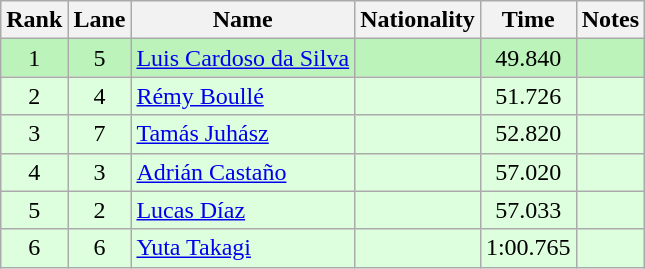<table class="wikitable" style="text-align:center;">
<tr>
<th>Rank</th>
<th>Lane</th>
<th>Name</th>
<th>Nationality</th>
<th>Time</th>
<th>Notes</th>
</tr>
<tr bgcolor=bbf3bb>
<td>1</td>
<td>5</td>
<td align=left><a href='#'>Luis Cardoso da Silva</a></td>
<td align=left></td>
<td>49.840</td>
<td></td>
</tr>
<tr bgcolor=ddffdd>
<td>2</td>
<td>4</td>
<td align=left><a href='#'>Rémy Boullé</a></td>
<td align=left></td>
<td>51.726</td>
<td></td>
</tr>
<tr bgcolor=ddffdd>
<td>3</td>
<td>7</td>
<td align=left><a href='#'>Tamás Juhász</a></td>
<td align=left></td>
<td>52.820</td>
<td></td>
</tr>
<tr bgcolor=ddffdd>
<td>4</td>
<td>3</td>
<td align=left><a href='#'>Adrián Castaño</a></td>
<td align=left></td>
<td>57.020</td>
<td></td>
</tr>
<tr bgcolor=ddffdd>
<td>5</td>
<td>2</td>
<td align=left><a href='#'>Lucas Díaz</a></td>
<td align=left></td>
<td>57.033</td>
<td></td>
</tr>
<tr bgcolor=ddffdd>
<td>6</td>
<td>6</td>
<td align=left><a href='#'>Yuta Takagi</a></td>
<td align=left></td>
<td>1:00.765</td>
<td></td>
</tr>
</table>
